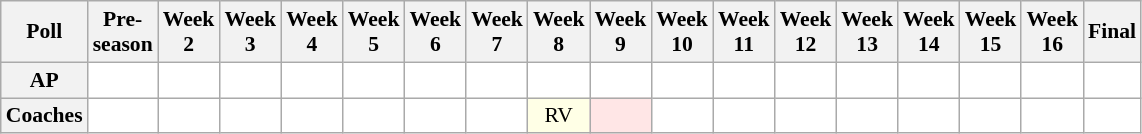<table class="wikitable" style="white-space:nowrap;font-size:90%">
<tr>
<th>Poll</th>
<th>Pre-<br>season</th>
<th>Week<br>2</th>
<th>Week<br>3</th>
<th>Week<br>4</th>
<th>Week<br>5</th>
<th>Week<br>6</th>
<th>Week<br>7</th>
<th>Week<br>8</th>
<th>Week<br>9</th>
<th>Week<br>10</th>
<th>Week<br>11</th>
<th>Week<br>12</th>
<th>Week<br>13</th>
<th>Week<br>14</th>
<th>Week<br>15</th>
<th>Week<br>16</th>
<th>Final</th>
</tr>
<tr style="text-align:center;">
<th>AP</th>
<td style="background:#FFF;"></td>
<td style="background:#FFF;"></td>
<td style="background:#FFF;"></td>
<td style="background:#FFF;"></td>
<td style="background:#FFF;"></td>
<td style="background:#FFF;"></td>
<td style="background:#FFF;"></td>
<td style="background:#FFF;"></td>
<td style="background:#FFF;"></td>
<td style="background:#FFF;"></td>
<td style="background:#FFF;"></td>
<td style="background:#FFF;"></td>
<td style="background:#FFF;"></td>
<td style="background:#FFF;"></td>
<td style="background:#FFF;"></td>
<td style="background:#FFF;"></td>
<td style="background:#FFF;"></td>
</tr>
<tr style="text-align:center;">
<th>Coaches</th>
<td style="background:#FFF;"></td>
<td style="background:#FFF;"></td>
<td style="background:#FFF;"></td>
<td style="background:#FFF;"></td>
<td style="background:#FFF;"></td>
<td style="background:#FFF;"></td>
<td style="background:#FFF;"></td>
<td style="background:#FFFFE6;">RV</td>
<td style="background:#FFE6E6;"></td>
<td style="background:#FFF;"></td>
<td style="background:#FFF;"></td>
<td style="background:#FFF;"></td>
<td style="background:#FFF;"></td>
<td style="background:#FFF;"></td>
<td style="background:#FFF;"></td>
<td style="background:#FFF;"></td>
<td style="background:#FFF;"></td>
</tr>
</table>
